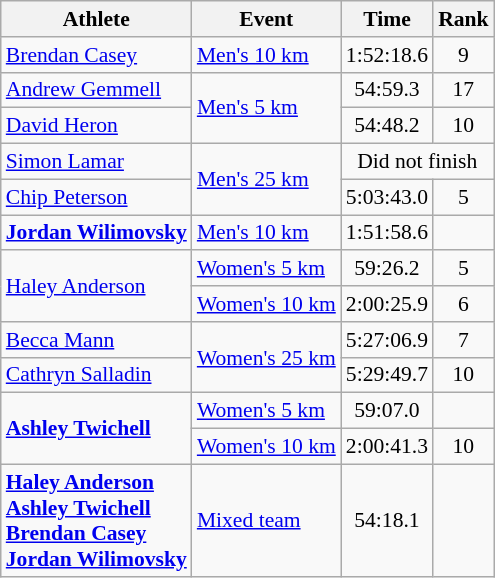<table class="wikitable" style="font-size:90%;">
<tr>
<th>Athlete</th>
<th>Event</th>
<th>Time</th>
<th>Rank</th>
</tr>
<tr align=center>
<td align=left><a href='#'>Brendan Casey</a></td>
<td align=left><a href='#'>Men's 10 km</a></td>
<td>1:52:18.6</td>
<td>9</td>
</tr>
<tr align=center>
<td align=left><a href='#'>Andrew Gemmell</a></td>
<td align=left rowspan=2><a href='#'>Men's 5 km</a></td>
<td>54:59.3</td>
<td>17</td>
</tr>
<tr align=center>
<td align=left><a href='#'>David Heron</a></td>
<td>54:48.2</td>
<td>10</td>
</tr>
<tr align=center>
<td align=left><a href='#'>Simon Lamar</a></td>
<td align=left rowspan=2><a href='#'>Men's 25 km</a></td>
<td colspan=2>Did not finish</td>
</tr>
<tr align=center>
<td align=left><a href='#'>Chip Peterson</a></td>
<td>5:03:43.0</td>
<td>5</td>
</tr>
<tr align=center>
<td align=left><strong><a href='#'>Jordan Wilimovsky</a></strong></td>
<td align=left><a href='#'>Men's 10 km</a></td>
<td>1:51:58.6</td>
<td></td>
</tr>
<tr align=center>
<td align=left rowspan=2><a href='#'>Haley Anderson</a></td>
<td align=left><a href='#'>Women's 5 km</a></td>
<td>59:26.2</td>
<td>5</td>
</tr>
<tr align=center>
<td align=left><a href='#'>Women's 10 km</a></td>
<td>2:00:25.9</td>
<td>6</td>
</tr>
<tr align=center>
<td align=left><a href='#'>Becca Mann</a></td>
<td align=left rowspan=2><a href='#'>Women's 25 km</a></td>
<td>5:27:06.9</td>
<td>7</td>
</tr>
<tr align=center>
<td align=left><a href='#'>Cathryn Salladin</a></td>
<td>5:29:49.7</td>
<td>10</td>
</tr>
<tr align=center>
<td align=left rowspan=2><strong><a href='#'>Ashley Twichell</a></strong></td>
<td align=left><a href='#'>Women's 5 km</a></td>
<td>59:07.0</td>
<td></td>
</tr>
<tr align=center>
<td align=left><a href='#'>Women's 10 km</a></td>
<td>2:00:41.3</td>
<td>10</td>
</tr>
<tr align=center>
<td align=left><strong><a href='#'>Haley Anderson</a><br><a href='#'>Ashley Twichell</a><br><a href='#'>Brendan Casey</a><br><a href='#'>Jordan Wilimovsky</a></strong></td>
<td align=left><a href='#'>Mixed team</a></td>
<td>54:18.1</td>
<td></td>
</tr>
</table>
